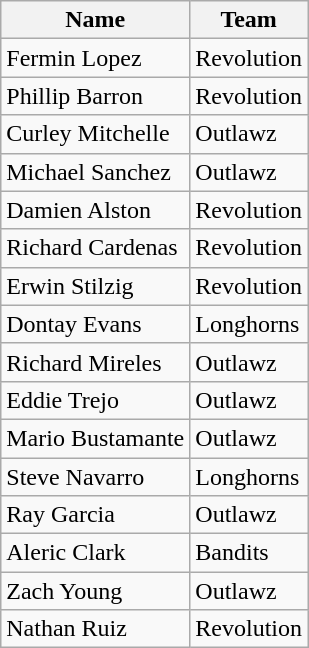<table class="wikitable">
<tr>
<th>Name</th>
<th>Team</th>
</tr>
<tr>
<td>Fermin Lopez</td>
<td>Revolution</td>
</tr>
<tr>
<td>Phillip Barron</td>
<td>Revolution</td>
</tr>
<tr>
<td>Curley Mitchelle</td>
<td>Outlawz</td>
</tr>
<tr>
<td>Michael Sanchez</td>
<td>Outlawz</td>
</tr>
<tr>
<td>Damien Alston</td>
<td>Revolution</td>
</tr>
<tr>
<td>Richard Cardenas</td>
<td>Revolution</td>
</tr>
<tr>
<td>Erwin Stilzig</td>
<td>Revolution</td>
</tr>
<tr>
<td>Dontay Evans</td>
<td>Longhorns</td>
</tr>
<tr>
<td>Richard Mireles</td>
<td>Outlawz</td>
</tr>
<tr>
<td>Eddie Trejo</td>
<td>Outlawz</td>
</tr>
<tr>
<td>Mario Bustamante</td>
<td>Outlawz</td>
</tr>
<tr>
<td>Steve Navarro</td>
<td>Longhorns</td>
</tr>
<tr>
<td>Ray Garcia</td>
<td>Outlawz</td>
</tr>
<tr>
<td>Aleric Clark</td>
<td>Bandits</td>
</tr>
<tr>
<td>Zach Young</td>
<td>Outlawz</td>
</tr>
<tr>
<td>Nathan Ruiz</td>
<td>Revolution</td>
</tr>
</table>
